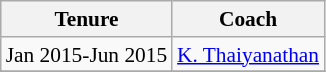<table class="wikitable" style="font-size:89%;">
<tr>
<th>Tenure</th>
<th>Coach</th>
</tr>
<tr>
<td>Jan 2015-Jun 2015</td>
<td> <a href='#'>K. Thaiyanathan</a></td>
</tr>
<tr>
</tr>
</table>
